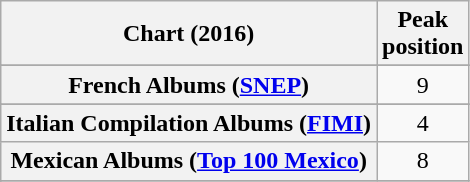<table class="wikitable sortable plainrowheaders" style="text-align:center">
<tr>
<th scope="col">Chart (2016)</th>
<th scope="col">Peak<br>position</th>
</tr>
<tr>
</tr>
<tr>
</tr>
<tr>
</tr>
<tr>
</tr>
<tr>
</tr>
<tr>
</tr>
<tr>
</tr>
<tr>
</tr>
<tr>
</tr>
<tr>
<th scope="row">French Albums (<a href='#'>SNEP</a>)</th>
<td>9</td>
</tr>
<tr>
</tr>
<tr>
</tr>
<tr>
<th scope="row">Italian Compilation Albums (<a href='#'>FIMI</a>)</th>
<td>4</td>
</tr>
<tr>
<th scope="row">Mexican Albums (<a href='#'>Top 100 Mexico</a>)</th>
<td>8</td>
</tr>
<tr>
</tr>
<tr>
</tr>
<tr>
</tr>
<tr>
</tr>
<tr>
</tr>
<tr>
</tr>
<tr>
</tr>
<tr>
</tr>
<tr>
</tr>
<tr>
</tr>
</table>
